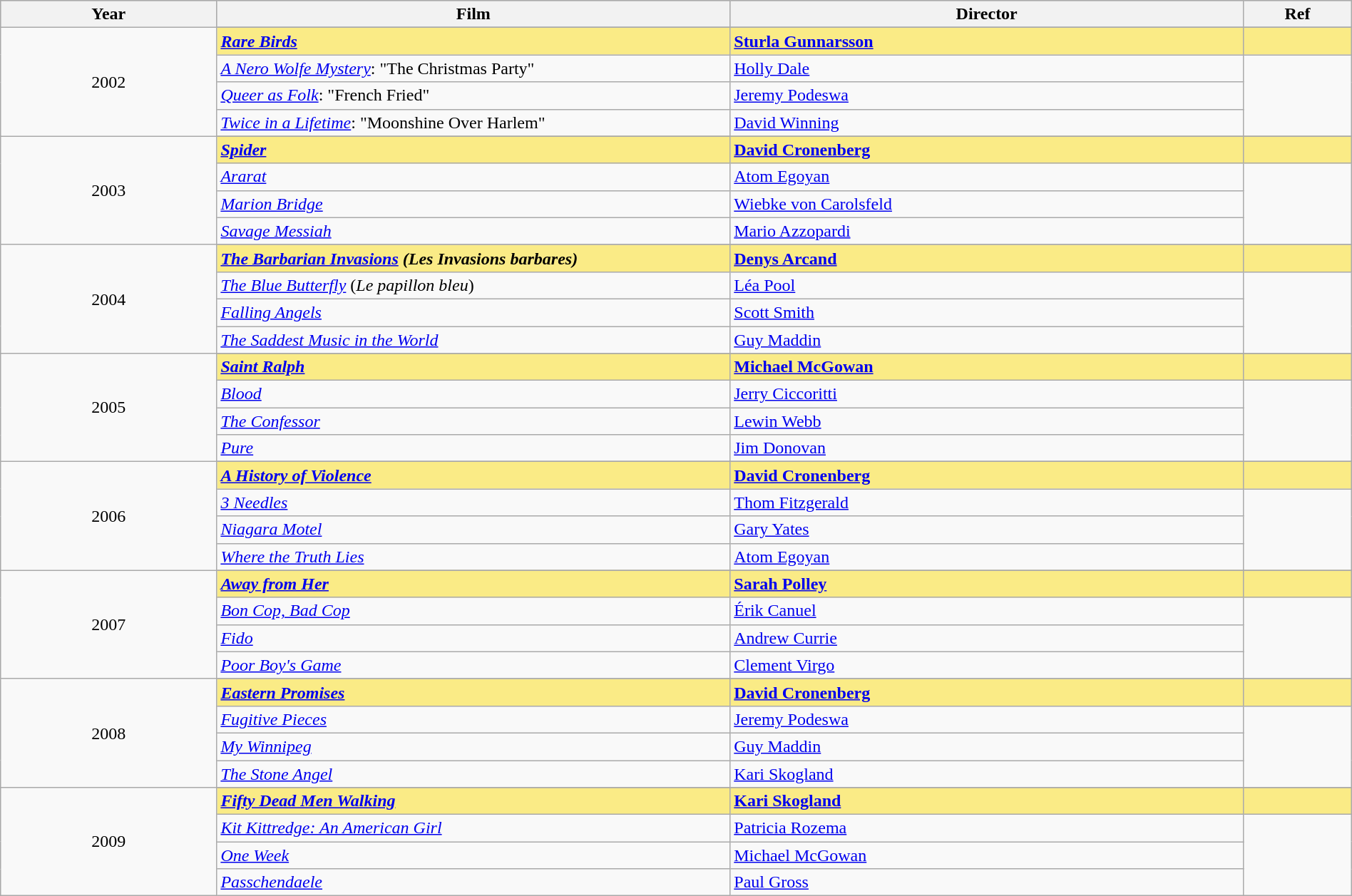<table class="wikitable" style="width:100%;">
<tr style="background:#bebebe;">
<th style="width:8%;">Year</th>
<th style="width:19%;">Film</th>
<th style="width:19%;">Director</th>
<th style="width:4%;">Ref</th>
</tr>
<tr>
<td rowspan="5" align="center">2002</td>
</tr>
<tr style="background:#FAEB86">
<td><strong><em><a href='#'>Rare Birds</a></em></strong></td>
<td><strong><a href='#'>Sturla Gunnarsson</a></strong></td>
<td></td>
</tr>
<tr>
<td><em><a href='#'>A Nero Wolfe Mystery</a></em>: "The Christmas Party"</td>
<td><a href='#'>Holly Dale</a></td>
<td rowspan=3></td>
</tr>
<tr>
<td><em><a href='#'>Queer as Folk</a></em>: "French Fried"</td>
<td><a href='#'>Jeremy Podeswa</a></td>
</tr>
<tr>
<td><em><a href='#'>Twice in a Lifetime</a></em>: "Moonshine Over Harlem"</td>
<td><a href='#'>David Winning</a></td>
</tr>
<tr>
<td rowspan="5" align="center">2003</td>
</tr>
<tr style="background:#FAEB86">
<td><strong><em><a href='#'>Spider</a></em></strong></td>
<td><strong><a href='#'>David Cronenberg</a></strong></td>
<td></td>
</tr>
<tr>
<td><em><a href='#'>Ararat</a></em></td>
<td><a href='#'>Atom Egoyan</a></td>
<td rowspan=3></td>
</tr>
<tr>
<td><em><a href='#'>Marion Bridge</a></em></td>
<td><a href='#'>Wiebke von Carolsfeld</a></td>
</tr>
<tr>
<td><em><a href='#'>Savage Messiah</a></em></td>
<td><a href='#'>Mario Azzopardi</a></td>
</tr>
<tr>
<td rowspan="5" align="center">2004</td>
</tr>
<tr style="background:#FAEB86">
<td><strong><em><a href='#'>The Barbarian Invasions</a> (Les Invasions barbares)</em></strong></td>
<td><strong><a href='#'>Denys Arcand</a></strong></td>
<td></td>
</tr>
<tr>
<td><em><a href='#'>The Blue Butterfly</a></em> (<em>Le papillon bleu</em>)</td>
<td><a href='#'>Léa Pool</a></td>
<td rowspan=3></td>
</tr>
<tr>
<td><em><a href='#'>Falling Angels</a></em></td>
<td><a href='#'>Scott Smith</a></td>
</tr>
<tr>
<td><em><a href='#'>The Saddest Music in the World</a></em></td>
<td><a href='#'>Guy Maddin</a></td>
</tr>
<tr>
<td rowspan="5" align="center">2005</td>
</tr>
<tr style="background:#FAEB86">
<td><strong><em><a href='#'>Saint Ralph</a></em></strong></td>
<td><strong><a href='#'>Michael McGowan</a></strong></td>
<td></td>
</tr>
<tr>
<td><em><a href='#'>Blood</a></em></td>
<td><a href='#'>Jerry Ciccoritti</a></td>
<td rowspan=3></td>
</tr>
<tr>
<td><em><a href='#'>The Confessor</a></em></td>
<td><a href='#'>Lewin Webb</a></td>
</tr>
<tr>
<td><em><a href='#'>Pure</a></em></td>
<td><a href='#'>Jim Donovan</a></td>
</tr>
<tr>
<td rowspan="5" align="center">2006</td>
</tr>
<tr style="background:#FAEB86">
<td><strong><em><a href='#'>A History of Violence</a></em></strong></td>
<td><strong><a href='#'>David Cronenberg</a></strong></td>
<td></td>
</tr>
<tr>
<td><em><a href='#'>3 Needles</a></em></td>
<td><a href='#'>Thom Fitzgerald</a></td>
<td rowspan=3></td>
</tr>
<tr>
<td><em><a href='#'>Niagara Motel</a></em></td>
<td><a href='#'>Gary Yates</a></td>
</tr>
<tr>
<td><em><a href='#'>Where the Truth Lies</a></em></td>
<td><a href='#'>Atom Egoyan</a></td>
</tr>
<tr>
<td rowspan="5" align="center">2007</td>
</tr>
<tr style="background:#FAEB86">
<td><strong><em><a href='#'>Away from Her</a></em></strong></td>
<td><strong><a href='#'>Sarah Polley</a></strong></td>
<td></td>
</tr>
<tr>
<td><em><a href='#'>Bon Cop, Bad Cop</a></em></td>
<td><a href='#'>Érik Canuel</a></td>
<td rowspan=3></td>
</tr>
<tr>
<td><em><a href='#'>Fido</a></em></td>
<td><a href='#'>Andrew Currie</a></td>
</tr>
<tr>
<td><em><a href='#'>Poor Boy's Game</a></em></td>
<td><a href='#'>Clement Virgo</a></td>
</tr>
<tr>
<td rowspan="5" align="center">2008</td>
</tr>
<tr style="background:#FAEB86">
<td><strong><em><a href='#'>Eastern Promises</a></em></strong></td>
<td><strong><a href='#'>David Cronenberg</a></strong></td>
<td></td>
</tr>
<tr>
<td><em><a href='#'>Fugitive Pieces</a></em></td>
<td><a href='#'>Jeremy Podeswa</a></td>
<td rowspan=3></td>
</tr>
<tr>
<td><em><a href='#'>My Winnipeg</a></em></td>
<td><a href='#'>Guy Maddin</a></td>
</tr>
<tr>
<td><em><a href='#'>The Stone Angel</a></em></td>
<td><a href='#'>Kari Skogland</a></td>
</tr>
<tr>
<td rowspan="5" align="center">2009</td>
</tr>
<tr style="background:#FAEB86">
<td><strong><em><a href='#'>Fifty Dead Men Walking</a></em></strong></td>
<td><strong><a href='#'>Kari Skogland</a></strong></td>
<td></td>
</tr>
<tr>
<td><em><a href='#'>Kit Kittredge: An American Girl</a></em></td>
<td><a href='#'>Patricia Rozema</a></td>
<td rowspan=3></td>
</tr>
<tr>
<td><em><a href='#'>One Week</a></em></td>
<td><a href='#'>Michael McGowan</a></td>
</tr>
<tr>
<td><em><a href='#'>Passchendaele</a></em></td>
<td><a href='#'>Paul Gross</a></td>
</tr>
</table>
